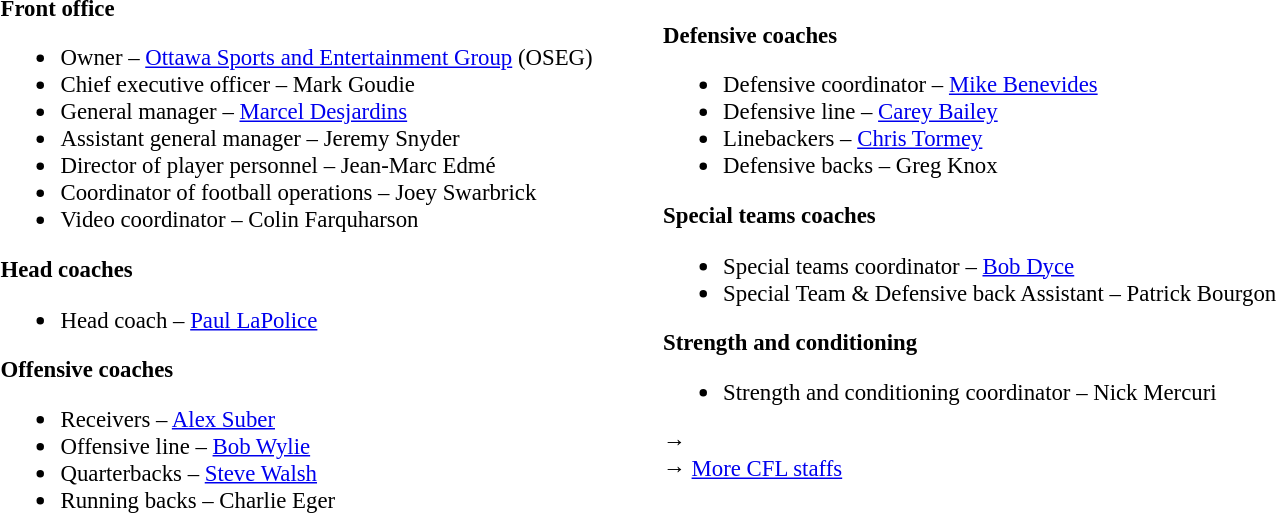<table class="toccolours" style="text-align: left;">
<tr>
<td colspan=7 style="text-align:right;"></td>
</tr>
<tr>
<td style="vertical-align:top;"></td>
<td style="font-size: 95%;vertical-align:top;"><strong>Front office</strong><br><ul><li>Owner – <a href='#'>Ottawa Sports and Entertainment Group</a> (OSEG)</li><li>Chief executive officer – Mark Goudie</li><li>General manager – <a href='#'>Marcel Desjardins</a></li><li>Assistant general manager – Jeremy Snyder</li><li>Director of player personnel – Jean-Marc Edmé</li><li>Coordinator of football operations – Joey Swarbrick</li><li>Video coordinator – Colin Farquharson</li></ul><strong>Head coaches</strong><ul><li>Head coach – <a href='#'>Paul LaPolice</a></li></ul><strong>Offensive coaches</strong><ul><li>Receivers – <a href='#'>Alex Suber</a></li><li>Offensive line – <a href='#'>Bob Wylie</a></li><li>Quarterbacks – <a href='#'>Steve Walsh</a></li><li>Running backs – Charlie Eger</li></ul></td>
<td width="35"> </td>
<td style="vertical-align:top;"></td>
<td style="font-size: 95%;vertical-align:top;"><br><strong>Defensive coaches</strong><ul><li>Defensive coordinator – <a href='#'>Mike Benevides</a></li><li>Defensive line – <a href='#'>Carey Bailey</a></li><li>Linebackers – <a href='#'>Chris Tormey</a></li><li>Defensive backs – Greg Knox</li></ul><strong>Special teams coaches</strong><ul><li>Special teams coordinator – <a href='#'>Bob Dyce</a></li><li>Special Team & Defensive back Assistant – Patrick Bourgon</li></ul><strong>Strength and conditioning</strong><ul><li>Strength and conditioning coordinator – Nick Mercuri</li></ul>→ <span> </span><br>
→ <a href='#'>More CFL staffs</a></td>
</tr>
</table>
